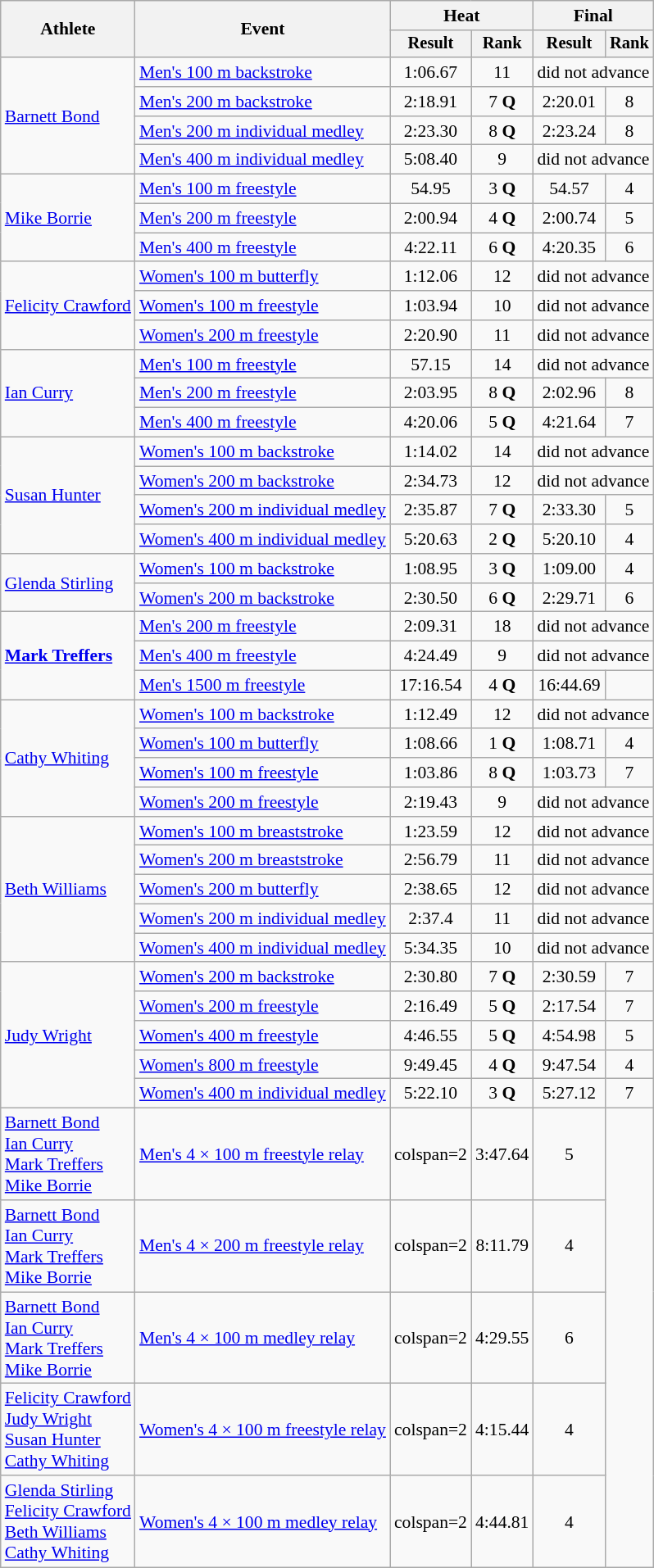<table class=wikitable style=font-size:90%>
<tr>
<th rowspan=2>Athlete</th>
<th rowspan=2>Event</th>
<th colspan=2>Heat</th>
<th colspan=2>Final</th>
</tr>
<tr style=font-size:95%>
<th>Result</th>
<th>Rank</th>
<th>Result</th>
<th>Rank</th>
</tr>
<tr align=center>
<td align=left rowspan=4><a href='#'>Barnett Bond</a></td>
<td align=left><a href='#'>Men's 100 m backstroke</a></td>
<td>1:06.67</td>
<td>11</td>
<td colspan=2>did not advance</td>
</tr>
<tr align=center>
<td align=left><a href='#'>Men's 200 m backstroke</a></td>
<td>2:18.91</td>
<td>7 <strong>Q</strong></td>
<td>2:20.01</td>
<td>8</td>
</tr>
<tr align=center>
<td align=left><a href='#'>Men's 200 m individual medley</a></td>
<td>2:23.30</td>
<td>8 <strong>Q</strong></td>
<td>2:23.24</td>
<td>8</td>
</tr>
<tr align=center>
<td align=left><a href='#'>Men's 400 m individual medley</a></td>
<td>5:08.40</td>
<td>9</td>
<td colspan=2>did not advance</td>
</tr>
<tr align=center>
<td align=left rowspan=3><a href='#'>Mike Borrie</a></td>
<td align=left><a href='#'>Men's 100 m freestyle</a></td>
<td>54.95</td>
<td>3 <strong>Q</strong></td>
<td>54.57</td>
<td>4</td>
</tr>
<tr align=center>
<td align=left><a href='#'>Men's 200 m freestyle</a></td>
<td>2:00.94</td>
<td>4 <strong>Q</strong></td>
<td>2:00.74</td>
<td>5</td>
</tr>
<tr align=center>
<td align=left><a href='#'>Men's 400 m freestyle</a></td>
<td>4:22.11</td>
<td>6 <strong>Q</strong></td>
<td>4:20.35</td>
<td>6</td>
</tr>
<tr align=center>
<td align=left rowspan=3><a href='#'>Felicity Crawford</a></td>
<td align=left><a href='#'>Women's 100 m butterfly</a></td>
<td>1:12.06</td>
<td>12</td>
<td colspan=2>did not advance</td>
</tr>
<tr align=center>
<td align=left><a href='#'>Women's 100 m freestyle</a></td>
<td>1:03.94</td>
<td>10</td>
<td colspan=2>did not advance</td>
</tr>
<tr align=center>
<td align=left><a href='#'>Women's 200 m freestyle</a></td>
<td>2:20.90</td>
<td>11</td>
<td colspan=2>did not advance</td>
</tr>
<tr align=center>
<td align=left rowspan=3><a href='#'>Ian Curry</a></td>
<td align=left><a href='#'>Men's 100 m freestyle</a></td>
<td>57.15</td>
<td>14</td>
<td colspan=2>did not advance</td>
</tr>
<tr align=center>
<td align=left><a href='#'>Men's 200 m freestyle</a></td>
<td>2:03.95</td>
<td>8 <strong>Q</strong></td>
<td>2:02.96</td>
<td>8</td>
</tr>
<tr align=center>
<td align=left><a href='#'>Men's 400 m freestyle</a></td>
<td>4:20.06</td>
<td>5 <strong>Q</strong></td>
<td>4:21.64</td>
<td>7</td>
</tr>
<tr align=center>
<td align=left rowspan=4><a href='#'>Susan Hunter</a></td>
<td align=left><a href='#'>Women's 100 m backstroke</a></td>
<td>1:14.02</td>
<td>14</td>
<td colspan=2>did not advance</td>
</tr>
<tr align=center>
<td align=left><a href='#'>Women's 200 m backstroke</a></td>
<td>2:34.73</td>
<td>12</td>
<td colspan=2>did not advance</td>
</tr>
<tr align=center>
<td align=left><a href='#'>Women's 200 m individual medley</a></td>
<td>2:35.87</td>
<td>7 <strong>Q</strong></td>
<td>2:33.30</td>
<td>5</td>
</tr>
<tr align=center>
<td align=left><a href='#'>Women's 400 m individual medley</a></td>
<td>5:20.63</td>
<td>2 <strong>Q</strong></td>
<td>5:20.10</td>
<td>4</td>
</tr>
<tr align=center>
<td align=left rowspan=2><a href='#'>Glenda Stirling</a></td>
<td align=left><a href='#'>Women's 100 m backstroke</a></td>
<td>1:08.95</td>
<td>3 <strong>Q</strong></td>
<td>1:09.00</td>
<td>4</td>
</tr>
<tr align=center>
<td align=left><a href='#'>Women's 200 m backstroke</a></td>
<td>2:30.50</td>
<td>6 <strong>Q</strong></td>
<td>2:29.71</td>
<td>6</td>
</tr>
<tr align=center>
<td align=left rowspan=3><strong><a href='#'>Mark Treffers</a></strong></td>
<td align=left><a href='#'>Men's 200 m freestyle</a></td>
<td>2:09.31</td>
<td>18</td>
<td colspan=2>did not advance</td>
</tr>
<tr align=center>
<td align=left><a href='#'>Men's 400 m freestyle</a></td>
<td>4:24.49</td>
<td>9</td>
<td colspan=2>did not advance</td>
</tr>
<tr align=center>
<td align=left><a href='#'>Men's 1500 m freestyle</a></td>
<td>17:16.54</td>
<td>4 <strong>Q</strong></td>
<td>16:44.69</td>
<td></td>
</tr>
<tr align=center>
<td align=left rowspan=4><a href='#'>Cathy Whiting</a></td>
<td align=left><a href='#'>Women's 100 m backstroke</a></td>
<td>1:12.49</td>
<td>12</td>
<td colspan=2>did not advance</td>
</tr>
<tr align=center>
<td align=left><a href='#'>Women's 100 m butterfly</a></td>
<td>1:08.66</td>
<td>1 <strong>Q</strong></td>
<td>1:08.71</td>
<td>4</td>
</tr>
<tr align=center>
<td align=left><a href='#'>Women's 100 m freestyle</a></td>
<td>1:03.86</td>
<td>8 <strong>Q</strong></td>
<td>1:03.73</td>
<td>7</td>
</tr>
<tr align=center>
<td align=left><a href='#'>Women's 200 m freestyle</a></td>
<td>2:19.43</td>
<td>9</td>
<td colspan=2>did not advance</td>
</tr>
<tr align=center>
<td align=left rowspan=5><a href='#'>Beth Williams</a></td>
<td align=left><a href='#'>Women's 100 m breaststroke</a></td>
<td>1:23.59</td>
<td>12</td>
<td colspan=2>did not advance</td>
</tr>
<tr align=center>
<td align=left><a href='#'>Women's 200 m breaststroke</a></td>
<td>2:56.79</td>
<td>11</td>
<td colspan=2>did not advance</td>
</tr>
<tr align=center>
<td align=left><a href='#'>Women's 200 m butterfly</a></td>
<td>2:38.65</td>
<td>12</td>
<td colspan=2>did not advance</td>
</tr>
<tr align=center>
<td align=left><a href='#'>Women's 200 m individual medley</a></td>
<td>2:37.4</td>
<td>11</td>
<td colspan=2>did not advance</td>
</tr>
<tr align=center>
<td align=left><a href='#'>Women's 400 m individual medley</a></td>
<td>5:34.35</td>
<td>10</td>
<td colspan=2>did not advance</td>
</tr>
<tr align=center>
<td align=left rowspan=5><a href='#'>Judy Wright</a></td>
<td align=left><a href='#'>Women's 200 m backstroke</a></td>
<td>2:30.80</td>
<td>7 <strong>Q</strong></td>
<td>2:30.59</td>
<td>7</td>
</tr>
<tr align=center>
<td align=left><a href='#'>Women's 200 m freestyle</a></td>
<td>2:16.49</td>
<td>5 <strong>Q</strong></td>
<td>2:17.54</td>
<td>7</td>
</tr>
<tr align=center>
<td align=left><a href='#'>Women's 400 m freestyle</a></td>
<td>4:46.55</td>
<td>5 <strong>Q</strong></td>
<td>4:54.98</td>
<td>5</td>
</tr>
<tr align=center>
<td align=left><a href='#'>Women's 800 m freestyle</a></td>
<td>9:49.45</td>
<td>4 <strong>Q</strong></td>
<td>9:47.54</td>
<td>4</td>
</tr>
<tr align=center>
<td align=left><a href='#'>Women's 400 m individual medley</a></td>
<td>5:22.10</td>
<td>3 <strong>Q</strong></td>
<td>5:27.12</td>
<td>7</td>
</tr>
<tr align=center>
<td align=left><a href='#'>Barnett Bond</a><br><a href='#'>Ian Curry</a><br><a href='#'>Mark Treffers</a><br><a href='#'>Mike Borrie</a></td>
<td align=left><a href='#'>Men's 4 × 100 m freestyle relay</a></td>
<td>colspan=2 </td>
<td>3:47.64</td>
<td>5</td>
</tr>
<tr align=center>
<td align=left><a href='#'>Barnett Bond</a><br><a href='#'>Ian Curry</a><br><a href='#'>Mark Treffers</a><br><a href='#'>Mike Borrie</a></td>
<td align=left><a href='#'>Men's 4 × 200 m freestyle relay</a></td>
<td>colspan=2 </td>
<td>8:11.79</td>
<td>4</td>
</tr>
<tr align=center>
<td align=left><a href='#'>Barnett Bond</a><br><a href='#'>Ian Curry</a><br><a href='#'>Mark Treffers</a><br><a href='#'>Mike Borrie</a></td>
<td align=left><a href='#'>Men's 4 × 100 m medley relay</a></td>
<td>colspan=2 </td>
<td>4:29.55</td>
<td>6</td>
</tr>
<tr align=center>
<td align=left><a href='#'>Felicity Crawford</a><br><a href='#'>Judy Wright</a><br><a href='#'>Susan Hunter</a><br><a href='#'>Cathy Whiting</a></td>
<td align=left><a href='#'>Women's 4 × 100 m freestyle relay</a></td>
<td>colspan=2 </td>
<td>4:15.44</td>
<td>4</td>
</tr>
<tr align=center>
<td align=left><a href='#'>Glenda Stirling</a><br><a href='#'>Felicity Crawford</a><br><a href='#'>Beth Williams</a><br><a href='#'>Cathy Whiting</a></td>
<td align=left><a href='#'>Women's 4 × 100 m medley relay</a></td>
<td>colspan=2 </td>
<td>4:44.81</td>
<td>4</td>
</tr>
</table>
